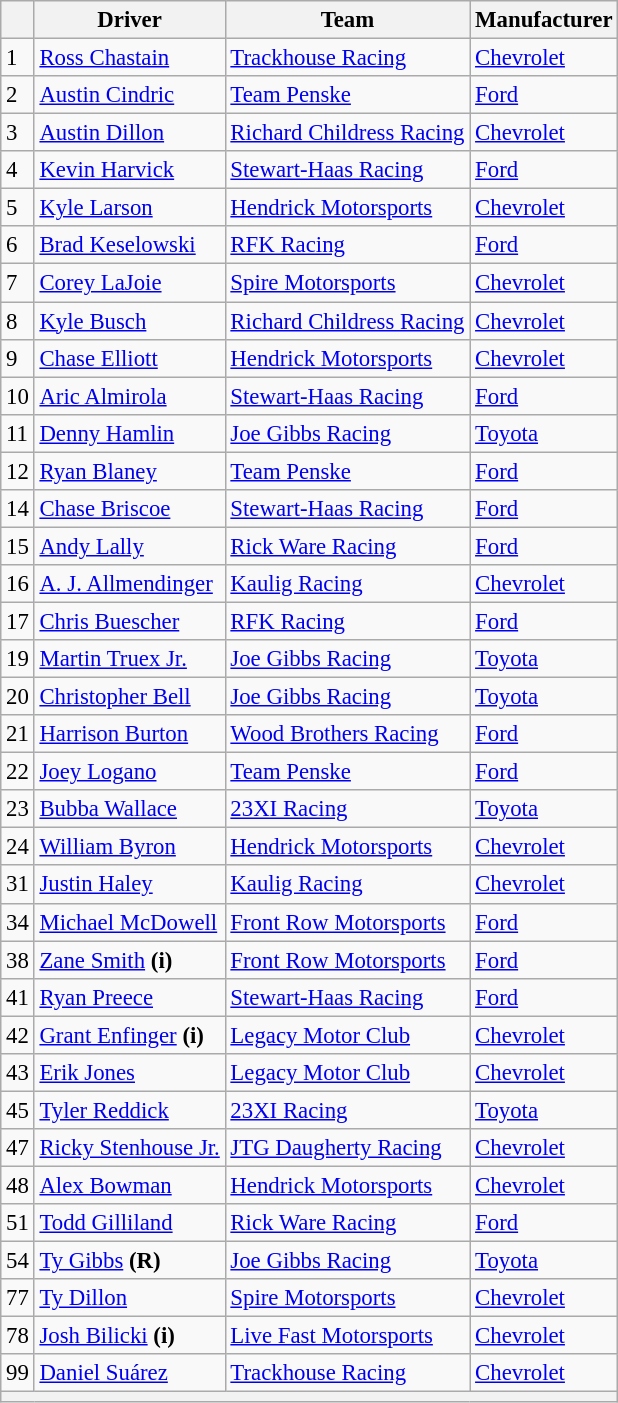<table class="wikitable" style="font-size:95%">
<tr>
<th></th>
<th>Driver</th>
<th>Team</th>
<th>Manufacturer</th>
</tr>
<tr>
<td>1</td>
<td><a href='#'>Ross Chastain</a></td>
<td><a href='#'>Trackhouse Racing</a></td>
<td><a href='#'>Chevrolet</a></td>
</tr>
<tr>
<td>2</td>
<td><a href='#'>Austin Cindric</a></td>
<td><a href='#'>Team Penske</a></td>
<td><a href='#'>Ford</a></td>
</tr>
<tr>
<td>3</td>
<td><a href='#'>Austin Dillon</a></td>
<td nowrap><a href='#'>Richard Childress Racing</a></td>
<td><a href='#'>Chevrolet</a></td>
</tr>
<tr>
<td>4</td>
<td><a href='#'>Kevin Harvick</a></td>
<td><a href='#'>Stewart-Haas Racing</a></td>
<td><a href='#'>Ford</a></td>
</tr>
<tr>
<td>5</td>
<td><a href='#'>Kyle Larson</a></td>
<td><a href='#'>Hendrick Motorsports</a></td>
<td><a href='#'>Chevrolet</a></td>
</tr>
<tr>
<td>6</td>
<td><a href='#'>Brad Keselowski</a></td>
<td><a href='#'>RFK Racing</a></td>
<td><a href='#'>Ford</a></td>
</tr>
<tr>
<td>7</td>
<td><a href='#'>Corey LaJoie</a></td>
<td><a href='#'>Spire Motorsports</a></td>
<td><a href='#'>Chevrolet</a></td>
</tr>
<tr>
<td>8</td>
<td><a href='#'>Kyle Busch</a></td>
<td><a href='#'>Richard Childress Racing</a></td>
<td><a href='#'>Chevrolet</a></td>
</tr>
<tr>
<td>9</td>
<td><a href='#'>Chase Elliott</a></td>
<td><a href='#'>Hendrick Motorsports</a></td>
<td><a href='#'>Chevrolet</a></td>
</tr>
<tr>
<td>10</td>
<td><a href='#'>Aric Almirola</a></td>
<td><a href='#'>Stewart-Haas Racing</a></td>
<td><a href='#'>Ford</a></td>
</tr>
<tr>
<td>11</td>
<td><a href='#'>Denny Hamlin</a></td>
<td><a href='#'>Joe Gibbs Racing</a></td>
<td><a href='#'>Toyota</a></td>
</tr>
<tr>
<td>12</td>
<td><a href='#'>Ryan Blaney</a></td>
<td><a href='#'>Team Penske</a></td>
<td><a href='#'>Ford</a></td>
</tr>
<tr>
<td>14</td>
<td><a href='#'>Chase Briscoe</a></td>
<td><a href='#'>Stewart-Haas Racing</a></td>
<td><a href='#'>Ford</a></td>
</tr>
<tr>
<td>15</td>
<td><a href='#'>Andy Lally</a></td>
<td><a href='#'>Rick Ware Racing</a></td>
<td><a href='#'>Ford</a></td>
</tr>
<tr>
<td>16</td>
<td><a href='#'>A. J. Allmendinger</a></td>
<td><a href='#'>Kaulig Racing</a></td>
<td><a href='#'>Chevrolet</a></td>
</tr>
<tr>
<td>17</td>
<td><a href='#'>Chris Buescher</a></td>
<td><a href='#'>RFK Racing</a></td>
<td><a href='#'>Ford</a></td>
</tr>
<tr>
<td>19</td>
<td><a href='#'>Martin Truex Jr.</a></td>
<td><a href='#'>Joe Gibbs Racing</a></td>
<td><a href='#'>Toyota</a></td>
</tr>
<tr>
<td>20</td>
<td><a href='#'>Christopher Bell</a></td>
<td><a href='#'>Joe Gibbs Racing</a></td>
<td><a href='#'>Toyota</a></td>
</tr>
<tr>
<td>21</td>
<td><a href='#'>Harrison Burton</a></td>
<td><a href='#'>Wood Brothers Racing</a></td>
<td><a href='#'>Ford</a></td>
</tr>
<tr>
<td>22</td>
<td><a href='#'>Joey Logano</a></td>
<td><a href='#'>Team Penske</a></td>
<td><a href='#'>Ford</a></td>
</tr>
<tr>
<td>23</td>
<td><a href='#'>Bubba Wallace</a></td>
<td><a href='#'>23XI Racing</a></td>
<td><a href='#'>Toyota</a></td>
</tr>
<tr>
<td>24</td>
<td><a href='#'>William Byron</a></td>
<td><a href='#'>Hendrick Motorsports</a></td>
<td><a href='#'>Chevrolet</a></td>
</tr>
<tr>
<td>31</td>
<td><a href='#'>Justin Haley</a></td>
<td><a href='#'>Kaulig Racing</a></td>
<td><a href='#'>Chevrolet</a></td>
</tr>
<tr>
<td>34</td>
<td><a href='#'>Michael McDowell</a></td>
<td><a href='#'>Front Row Motorsports</a></td>
<td><a href='#'>Ford</a></td>
</tr>
<tr>
<td>38</td>
<td><a href='#'>Zane Smith</a> <strong>(i)</strong></td>
<td><a href='#'>Front Row Motorsports</a></td>
<td><a href='#'>Ford</a></td>
</tr>
<tr>
<td>41</td>
<td><a href='#'>Ryan Preece</a></td>
<td><a href='#'>Stewart-Haas Racing</a></td>
<td><a href='#'>Ford</a></td>
</tr>
<tr>
<td>42</td>
<td><a href='#'>Grant Enfinger</a> <strong>(i)</strong></td>
<td><a href='#'>Legacy Motor Club</a></td>
<td><a href='#'>Chevrolet</a></td>
</tr>
<tr>
<td>43</td>
<td><a href='#'>Erik Jones</a></td>
<td><a href='#'>Legacy Motor Club</a></td>
<td><a href='#'>Chevrolet</a></td>
</tr>
<tr>
<td>45</td>
<td><a href='#'>Tyler Reddick</a></td>
<td><a href='#'>23XI Racing</a></td>
<td><a href='#'>Toyota</a></td>
</tr>
<tr>
<td>47</td>
<td nowrap><a href='#'>Ricky Stenhouse Jr.</a></td>
<td><a href='#'>JTG Daugherty Racing</a></td>
<td><a href='#'>Chevrolet</a></td>
</tr>
<tr>
<td>48</td>
<td><a href='#'>Alex Bowman</a></td>
<td><a href='#'>Hendrick Motorsports</a></td>
<td><a href='#'>Chevrolet</a></td>
</tr>
<tr>
<td>51</td>
<td><a href='#'>Todd Gilliland</a></td>
<td><a href='#'>Rick Ware Racing</a></td>
<td><a href='#'>Ford</a></td>
</tr>
<tr>
<td>54</td>
<td><a href='#'>Ty Gibbs</a> <strong>(R)</strong></td>
<td><a href='#'>Joe Gibbs Racing</a></td>
<td><a href='#'>Toyota</a></td>
</tr>
<tr>
<td>77</td>
<td><a href='#'>Ty Dillon</a></td>
<td><a href='#'>Spire Motorsports</a></td>
<td><a href='#'>Chevrolet</a></td>
</tr>
<tr>
<td>78</td>
<td><a href='#'>Josh Bilicki</a> <strong>(i)</strong></td>
<td><a href='#'>Live Fast Motorsports</a></td>
<td><a href='#'>Chevrolet</a></td>
</tr>
<tr>
<td>99</td>
<td><a href='#'>Daniel Suárez</a></td>
<td><a href='#'>Trackhouse Racing</a></td>
<td><a href='#'>Chevrolet</a></td>
</tr>
<tr>
<th colspan="4"></th>
</tr>
</table>
